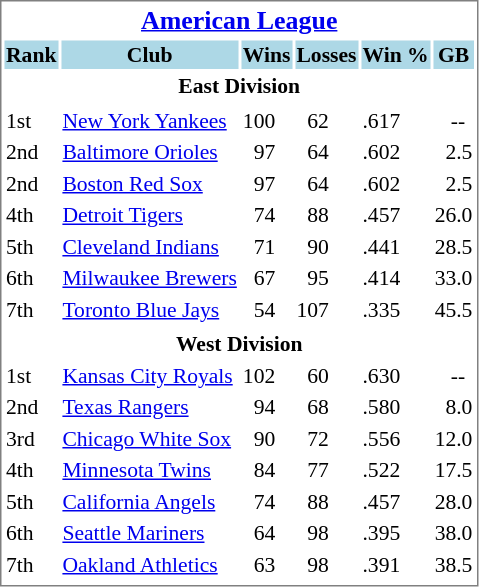<table cellpadding="1" style="width:auto;font-size: 90%; border: 1px solid gray;">
<tr align="center" style="font-size: larger;">
<th colspan=6><a href='#'>American League</a></th>
</tr>
<tr style="background:lightblue;">
<th>Rank</th>
<th>Club</th>
<th>Wins</th>
<th>Losses</th>
<th>Win %</th>
<th>GB</th>
</tr>
<tr align="center" style="vertical-align: middle;" style="background:lightblue;">
<th colspan=6>East Division</th>
</tr>
<tr>
</tr>
<tr>
<td>1st</td>
<td><a href='#'>New York Yankees</a></td>
<td>100</td>
<td>  62</td>
<td>.617</td>
<td>   --</td>
</tr>
<tr>
<td>2nd</td>
<td><a href='#'>Baltimore Orioles</a></td>
<td>  97</td>
<td>  64</td>
<td>.602</td>
<td>  2.5</td>
</tr>
<tr>
<td>2nd</td>
<td><a href='#'>Boston Red Sox</a></td>
<td>  97</td>
<td>  64</td>
<td>.602</td>
<td>  2.5</td>
</tr>
<tr>
<td>4th</td>
<td><a href='#'>Detroit Tigers</a></td>
<td>  74</td>
<td>  88</td>
<td>.457</td>
<td>26.0</td>
</tr>
<tr>
<td>5th</td>
<td><a href='#'>Cleveland Indians</a></td>
<td>  71</td>
<td>  90</td>
<td>.441</td>
<td>28.5</td>
</tr>
<tr>
<td>6th</td>
<td><a href='#'>Milwaukee Brewers</a></td>
<td>  67</td>
<td>  95</td>
<td>.414</td>
<td>33.0</td>
</tr>
<tr>
<td>7th</td>
<td><a href='#'>Toronto Blue Jays</a></td>
<td>  54</td>
<td>107</td>
<td>.335</td>
<td>45.5</td>
</tr>
<tr>
</tr>
<tr align="center" style="vertical-align: middle;" style="background:lightblue;">
<th colspan=6>West Division</th>
</tr>
<tr>
<td>1st</td>
<td><a href='#'>Kansas City Royals</a></td>
<td>102</td>
<td>  60</td>
<td>.630</td>
<td>   --</td>
</tr>
<tr>
<td>2nd</td>
<td><a href='#'>Texas Rangers</a></td>
<td>  94</td>
<td>  68</td>
<td>.580</td>
<td>  8.0</td>
</tr>
<tr>
<td>3rd</td>
<td><a href='#'>Chicago White Sox</a></td>
<td>  90</td>
<td>  72</td>
<td>.556</td>
<td>12.0</td>
</tr>
<tr>
<td>4th</td>
<td><a href='#'>Minnesota Twins</a></td>
<td>  84</td>
<td>  77</td>
<td>.522</td>
<td>17.5</td>
</tr>
<tr>
<td>5th</td>
<td><a href='#'>California Angels</a></td>
<td>  74</td>
<td>  88</td>
<td>.457</td>
<td>28.0</td>
</tr>
<tr>
<td>6th</td>
<td><a href='#'>Seattle Mariners</a></td>
<td>  64</td>
<td>  98</td>
<td>.395</td>
<td>38.0</td>
</tr>
<tr>
<td>7th</td>
<td><a href='#'>Oakland Athletics</a></td>
<td>  63</td>
<td>  98</td>
<td>.391</td>
<td>38.5</td>
</tr>
<tr>
</tr>
</table>
